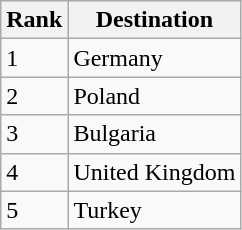<table class="wikitable">
<tr>
<th>Rank</th>
<th>Destination</th>
</tr>
<tr>
<td>1</td>
<td> Germany</td>
</tr>
<tr>
<td>2</td>
<td> Poland</td>
</tr>
<tr>
<td>3</td>
<td> Bulgaria</td>
</tr>
<tr>
<td>4</td>
<td> United Kingdom</td>
</tr>
<tr>
<td>5</td>
<td> Turkey</td>
</tr>
</table>
